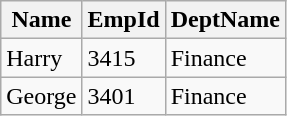<table class="wikitable">
<tr>
<th>Name</th>
<th>EmpId</th>
<th>DeptName</th>
</tr>
<tr>
<td>Harry</td>
<td>3415</td>
<td>Finance</td>
</tr>
<tr>
<td>George</td>
<td>3401</td>
<td>Finance</td>
</tr>
</table>
